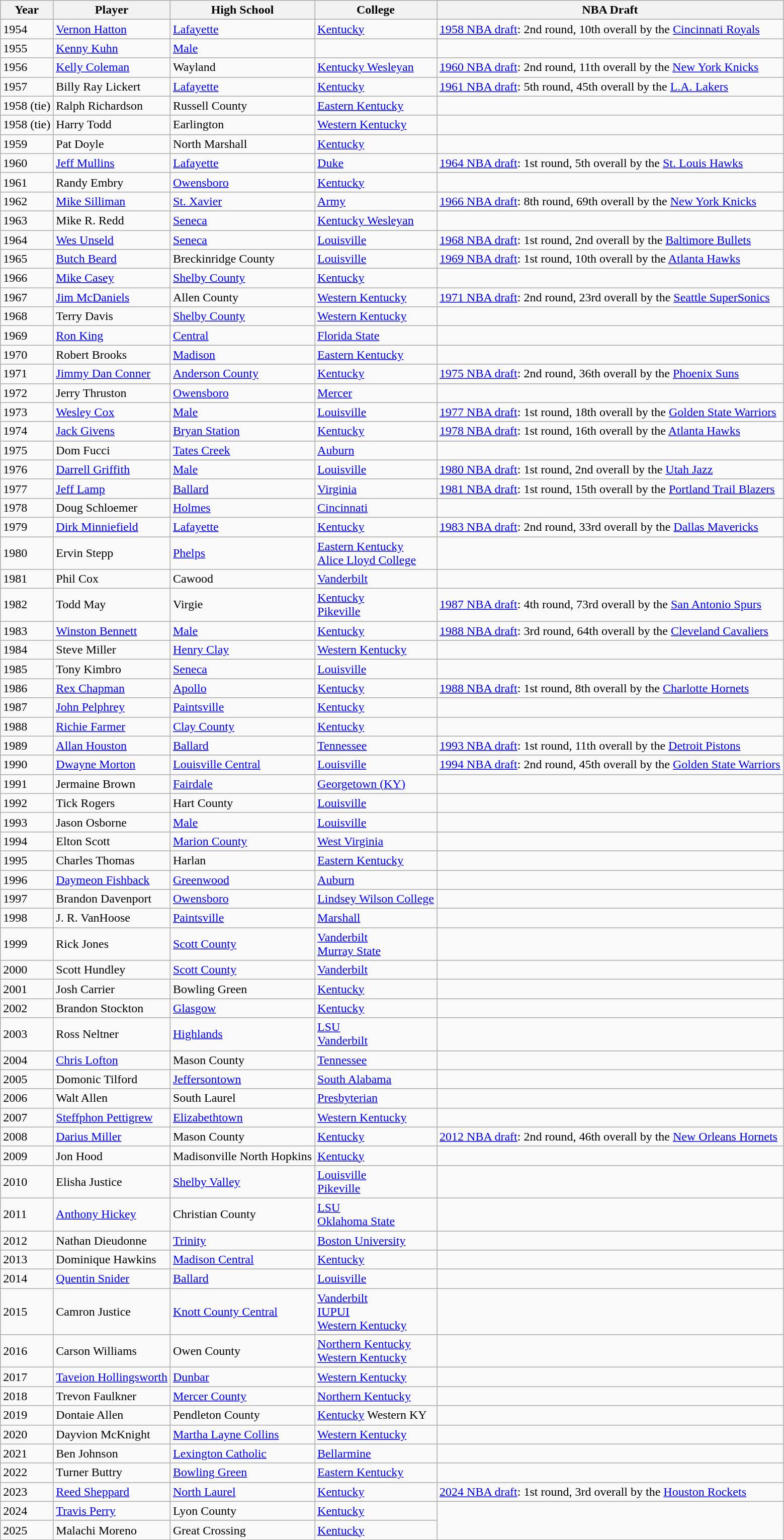<table class="wikitable sortable">
<tr>
<th>Year</th>
<th>Player</th>
<th>High School</th>
<th>College</th>
<th>NBA Draft</th>
</tr>
<tr>
<td>1954</td>
<td><a href='#'>Vernon Hatton</a></td>
<td><a href='#'>Lafayette</a></td>
<td><a href='#'>Kentucky</a></td>
<td><a href='#'>1958 NBA draft</a>: 2nd round, 10th overall by the <a href='#'>Cincinnati Royals</a></td>
</tr>
<tr>
<td>1955</td>
<td><a href='#'>Kenny Kuhn</a></td>
<td><a href='#'>Male</a></td>
<td></td>
<td></td>
</tr>
<tr>
<td>1956</td>
<td><a href='#'>Kelly Coleman</a></td>
<td>Wayland</td>
<td><a href='#'>Kentucky Wesleyan</a></td>
<td><a href='#'>1960 NBA draft</a>: 2nd round, 11th overall by the <a href='#'>New York Knicks</a></td>
</tr>
<tr>
<td>1957</td>
<td>Billy Ray Lickert</td>
<td><a href='#'>Lafayette</a></td>
<td><a href='#'>Kentucky</a></td>
<td><a href='#'>1961 NBA draft</a>: 5th round, 45th overall by the <a href='#'>L.A. Lakers</a></td>
</tr>
<tr>
<td>1958 (tie)</td>
<td>Ralph Richardson</td>
<td>Russell County</td>
<td><a href='#'>Eastern Kentucky</a></td>
<td></td>
</tr>
<tr>
<td>1958 (tie)</td>
<td>Harry Todd</td>
<td>Earlington</td>
<td><a href='#'>Western Kentucky</a></td>
<td></td>
</tr>
<tr>
<td>1959</td>
<td>Pat Doyle</td>
<td>North Marshall</td>
<td><a href='#'>Kentucky</a></td>
<td></td>
</tr>
<tr>
<td>1960</td>
<td><a href='#'>Jeff Mullins</a></td>
<td><a href='#'>Lafayette</a></td>
<td><a href='#'>Duke</a></td>
<td><a href='#'>1964 NBA draft</a>: 1st round, 5th overall by the <a href='#'>St. Louis Hawks</a></td>
</tr>
<tr>
<td>1961</td>
<td>Randy Embry</td>
<td><a href='#'>Owensboro</a></td>
<td><a href='#'>Kentucky</a></td>
<td></td>
</tr>
<tr>
<td>1962</td>
<td><a href='#'>Mike Silliman</a></td>
<td><a href='#'>St. Xavier</a></td>
<td><a href='#'>Army</a></td>
<td><a href='#'>1966 NBA draft</a>: 8th round, 69th overall by the <a href='#'>New York Knicks</a></td>
</tr>
<tr>
<td>1963</td>
<td>Mike R. Redd</td>
<td><a href='#'>Seneca</a></td>
<td><a href='#'>Kentucky Wesleyan</a></td>
<td></td>
</tr>
<tr>
<td>1964</td>
<td><a href='#'>Wes Unseld</a></td>
<td><a href='#'>Seneca</a></td>
<td><a href='#'>Louisville</a></td>
<td><a href='#'>1968 NBA draft</a>: 1st round, 2nd overall by the <a href='#'>Baltimore Bullets</a></td>
</tr>
<tr>
<td>1965</td>
<td><a href='#'>Butch Beard</a></td>
<td>Breckinridge County</td>
<td><a href='#'>Louisville</a></td>
<td><a href='#'>1969 NBA draft</a>: 1st round, 10th overall by the <a href='#'>Atlanta Hawks</a></td>
</tr>
<tr>
<td>1966</td>
<td><a href='#'>Mike Casey</a></td>
<td><a href='#'>Shelby County</a></td>
<td><a href='#'>Kentucky</a></td>
<td></td>
</tr>
<tr>
<td>1967</td>
<td><a href='#'>Jim McDaniels</a></td>
<td>Allen County</td>
<td><a href='#'>Western Kentucky</a></td>
<td><a href='#'>1971 NBA draft</a>: 2nd round, 23rd overall by the <a href='#'>Seattle SuperSonics</a></td>
</tr>
<tr>
<td>1968</td>
<td>Terry Davis</td>
<td><a href='#'>Shelby County</a></td>
<td><a href='#'>Western Kentucky</a></td>
<td></td>
</tr>
<tr>
<td>1969</td>
<td><a href='#'>Ron King</a></td>
<td><a href='#'>Central</a></td>
<td><a href='#'>Florida State</a></td>
<td></td>
</tr>
<tr>
<td>1970</td>
<td>Robert Brooks</td>
<td><a href='#'>Madison</a></td>
<td><a href='#'>Eastern Kentucky</a></td>
<td></td>
</tr>
<tr>
<td>1971</td>
<td><a href='#'>Jimmy Dan Conner</a></td>
<td><a href='#'>Anderson County</a></td>
<td><a href='#'>Kentucky</a></td>
<td><a href='#'>1975 NBA draft</a>: 2nd round, 36th overall by the <a href='#'>Phoenix Suns</a></td>
</tr>
<tr>
<td>1972</td>
<td>Jerry Thruston</td>
<td><a href='#'>Owensboro</a></td>
<td><a href='#'>Mercer</a></td>
<td></td>
</tr>
<tr>
<td>1973</td>
<td><a href='#'>Wesley Cox</a></td>
<td><a href='#'>Male</a></td>
<td><a href='#'>Louisville</a></td>
<td><a href='#'>1977 NBA draft</a>: 1st round, 18th overall by the <a href='#'>Golden State Warriors</a></td>
</tr>
<tr>
<td>1974</td>
<td><a href='#'>Jack Givens</a></td>
<td><a href='#'>Bryan Station</a></td>
<td><a href='#'>Kentucky</a></td>
<td><a href='#'>1978 NBA draft</a>: 1st round, 16th overall by the <a href='#'>Atlanta Hawks</a></td>
</tr>
<tr>
<td>1975</td>
<td>Dom Fucci</td>
<td><a href='#'>Tates Creek</a></td>
<td><a href='#'>Auburn</a></td>
<td></td>
</tr>
<tr>
<td>1976</td>
<td><a href='#'>Darrell Griffith</a></td>
<td><a href='#'>Male</a></td>
<td><a href='#'>Louisville</a></td>
<td><a href='#'>1980 NBA draft</a>: 1st round, 2nd overall by the <a href='#'>Utah Jazz</a></td>
</tr>
<tr>
<td>1977</td>
<td><a href='#'>Jeff Lamp</a></td>
<td><a href='#'>Ballard</a></td>
<td><a href='#'>Virginia</a></td>
<td><a href='#'>1981 NBA draft</a>: 1st round, 15th overall by the <a href='#'>Portland Trail Blazers</a></td>
</tr>
<tr>
<td>1978</td>
<td>Doug Schloemer</td>
<td><a href='#'>Holmes</a></td>
<td><a href='#'>Cincinnati</a></td>
<td></td>
</tr>
<tr>
<td>1979</td>
<td><a href='#'>Dirk Minniefield</a></td>
<td><a href='#'>Lafayette</a></td>
<td><a href='#'>Kentucky</a></td>
<td><a href='#'>1983 NBA draft</a>: 2nd round, 33rd overall by the <a href='#'>Dallas Mavericks</a></td>
</tr>
<tr>
<td>1980</td>
<td>Ervin Stepp</td>
<td><a href='#'>Phelps</a></td>
<td><a href='#'>Eastern Kentucky</a><br><a href='#'>Alice Lloyd College</a></td>
<td></td>
</tr>
<tr>
<td>1981</td>
<td>Phil Cox</td>
<td>Cawood</td>
<td><a href='#'>Vanderbilt</a></td>
<td></td>
</tr>
<tr>
<td>1982</td>
<td>Todd May</td>
<td>Virgie</td>
<td><a href='#'>Kentucky</a><br><a href='#'>Pikeville</a></td>
<td><a href='#'>1987 NBA draft</a>: 4th round, 73rd overall by the <a href='#'>San Antonio Spurs</a></td>
</tr>
<tr>
<td>1983</td>
<td><a href='#'>Winston Bennett</a></td>
<td><a href='#'>Male</a></td>
<td><a href='#'>Kentucky</a></td>
<td><a href='#'>1988 NBA draft</a>: 3rd round, 64th overall by the <a href='#'>Cleveland Cavaliers</a></td>
</tr>
<tr>
<td>1984</td>
<td>Steve Miller</td>
<td><a href='#'>Henry Clay</a></td>
<td><a href='#'>Western Kentucky</a></td>
<td></td>
</tr>
<tr>
<td>1985</td>
<td>Tony Kimbro</td>
<td><a href='#'>Seneca</a></td>
<td><a href='#'>Louisville</a></td>
<td></td>
</tr>
<tr>
<td>1986</td>
<td><a href='#'>Rex Chapman</a></td>
<td><a href='#'>Apollo</a></td>
<td><a href='#'>Kentucky</a></td>
<td><a href='#'>1988 NBA draft</a>: 1st round, 8th overall by the <a href='#'>Charlotte Hornets</a></td>
</tr>
<tr>
<td>1987</td>
<td><a href='#'>John Pelphrey</a></td>
<td><a href='#'>Paintsville</a></td>
<td><a href='#'>Kentucky</a></td>
<td></td>
</tr>
<tr>
<td>1988</td>
<td><a href='#'>Richie Farmer</a></td>
<td><a href='#'>Clay County</a></td>
<td><a href='#'>Kentucky</a></td>
<td></td>
</tr>
<tr>
<td>1989</td>
<td><a href='#'>Allan Houston</a></td>
<td><a href='#'>Ballard</a></td>
<td><a href='#'>Tennessee</a></td>
<td><a href='#'>1993 NBA draft</a>: 1st round, 11th overall by the <a href='#'>Detroit Pistons</a></td>
</tr>
<tr>
<td>1990</td>
<td><a href='#'>Dwayne Morton</a></td>
<td><a href='#'>Louisville Central</a></td>
<td><a href='#'>Louisville</a></td>
<td><a href='#'>1994 NBA draft</a>: 2nd round, 45th overall by the <a href='#'>Golden State Warriors</a></td>
</tr>
<tr>
<td>1991</td>
<td>Jermaine Brown</td>
<td><a href='#'>Fairdale</a></td>
<td><a href='#'>Georgetown (KY)</a></td>
<td></td>
</tr>
<tr>
<td>1992</td>
<td>Tick Rogers</td>
<td>Hart County</td>
<td><a href='#'>Louisville</a></td>
<td></td>
</tr>
<tr>
<td>1993</td>
<td>Jason Osborne</td>
<td><a href='#'>Male</a></td>
<td><a href='#'>Louisville</a></td>
<td></td>
</tr>
<tr>
<td>1994</td>
<td>Elton Scott</td>
<td><a href='#'>Marion County</a></td>
<td><a href='#'>West Virginia</a></td>
<td></td>
</tr>
<tr>
<td>1995</td>
<td>Charles Thomas</td>
<td>Harlan</td>
<td><a href='#'>Eastern Kentucky</a></td>
<td></td>
</tr>
<tr>
<td>1996</td>
<td><a href='#'>Daymeon Fishback</a></td>
<td><a href='#'>Greenwood</a></td>
<td><a href='#'>Auburn</a></td>
<td></td>
</tr>
<tr>
<td>1997</td>
<td>Brandon Davenport</td>
<td><a href='#'>Owensboro</a></td>
<td><a href='#'>Lindsey Wilson College</a></td>
<td></td>
</tr>
<tr>
<td>1998</td>
<td>J. R. VanHoose</td>
<td><a href='#'>Paintsville</a></td>
<td><a href='#'>Marshall</a></td>
<td></td>
</tr>
<tr>
<td>1999</td>
<td>Rick Jones</td>
<td><a href='#'>Scott County</a></td>
<td><a href='#'>Vanderbilt</a><br><a href='#'>Murray State</a></td>
<td></td>
</tr>
<tr>
<td>2000</td>
<td>Scott Hundley</td>
<td><a href='#'>Scott County</a></td>
<td><a href='#'>Vanderbilt</a></td>
<td></td>
</tr>
<tr>
<td>2001</td>
<td>Josh Carrier</td>
<td>Bowling Green</td>
<td><a href='#'>Kentucky</a></td>
<td></td>
</tr>
<tr>
<td>2002</td>
<td>Brandon Stockton</td>
<td><a href='#'>Glasgow</a></td>
<td><a href='#'>Kentucky</a></td>
<td></td>
</tr>
<tr>
<td>2003</td>
<td>Ross Neltner</td>
<td><a href='#'>Highlands</a></td>
<td><a href='#'>LSU</a><br><a href='#'>Vanderbilt</a></td>
<td></td>
</tr>
<tr>
<td>2004</td>
<td><a href='#'>Chris Lofton</a></td>
<td>Mason County</td>
<td><a href='#'>Tennessee</a></td>
<td></td>
</tr>
<tr>
<td>2005</td>
<td>Domonic Tilford</td>
<td><a href='#'>Jeffersontown</a></td>
<td><a href='#'>South Alabama</a></td>
<td></td>
</tr>
<tr>
<td>2006</td>
<td>Walt Allen</td>
<td>South Laurel</td>
<td><a href='#'>Presbyterian</a></td>
<td></td>
</tr>
<tr>
<td>2007</td>
<td><a href='#'>Steffphon Pettigrew</a></td>
<td><a href='#'>Elizabethtown</a></td>
<td><a href='#'>Western Kentucky</a></td>
<td></td>
</tr>
<tr>
<td>2008</td>
<td><a href='#'>Darius Miller</a></td>
<td>Mason County</td>
<td><a href='#'>Kentucky</a></td>
<td><a href='#'>2012 NBA draft</a>: 2nd round, 46th overall by the <a href='#'>New Orleans Hornets</a></td>
</tr>
<tr>
<td>2009</td>
<td>Jon Hood</td>
<td>Madisonville North Hopkins</td>
<td><a href='#'>Kentucky</a></td>
<td></td>
</tr>
<tr>
<td>2010</td>
<td>Elisha Justice</td>
<td><a href='#'>Shelby Valley</a></td>
<td><a href='#'>Louisville</a><br><a href='#'>Pikeville</a></td>
<td></td>
</tr>
<tr>
<td>2011</td>
<td><a href='#'>Anthony Hickey</a></td>
<td>Christian County</td>
<td><a href='#'>LSU</a><br><a href='#'>Oklahoma State</a></td>
<td></td>
</tr>
<tr>
<td>2012</td>
<td>Nathan Dieudonne</td>
<td><a href='#'>Trinity</a></td>
<td><a href='#'>Boston University</a></td>
<td></td>
</tr>
<tr>
<td>2013</td>
<td>Dominique Hawkins</td>
<td><a href='#'>Madison Central</a></td>
<td><a href='#'>Kentucky</a></td>
<td></td>
</tr>
<tr>
<td>2014</td>
<td><a href='#'>Quentin Snider</a></td>
<td><a href='#'>Ballard</a></td>
<td><a href='#'>Louisville</a></td>
<td></td>
</tr>
<tr>
<td>2015</td>
<td>Camron Justice</td>
<td><a href='#'>Knott County Central</a></td>
<td><a href='#'>Vanderbilt</a><br><a href='#'>IUPUI</a><br><a href='#'>Western Kentucky</a></td>
<td></td>
</tr>
<tr>
<td>2016</td>
<td>Carson Williams</td>
<td>Owen County</td>
<td><a href='#'>Northern Kentucky</a><br><a href='#'>Western Kentucky</a></td>
<td></td>
</tr>
<tr>
<td>2017</td>
<td><a href='#'>Taveion Hollingsworth</a></td>
<td><a href='#'>Dunbar</a></td>
<td><a href='#'>Western Kentucky</a></td>
<td></td>
</tr>
<tr>
<td>2018</td>
<td>Trevon Faulkner</td>
<td><a href='#'>Mercer County</a></td>
<td><a href='#'>Northern Kentucky</a></td>
<td></td>
</tr>
<tr>
<td>2019</td>
<td>Dontaie Allen</td>
<td>Pendleton County</td>
<td><a href='#'>Kentucky</a> Western KY</td>
<td></td>
</tr>
<tr>
<td>2020</td>
<td>Dayvion McKnight</td>
<td><a href='#'>Martha Layne Collins</a></td>
<td><a href='#'>Western Kentucky</a></td>
<td></td>
</tr>
<tr>
<td>2021</td>
<td>Ben Johnson</td>
<td><a href='#'>Lexington Catholic</a></td>
<td><a href='#'>Bellarmine</a></td>
</tr>
<tr>
<td>2022</td>
<td>Turner Buttry</td>
<td><a href='#'>Bowling Green</a></td>
<td><a href='#'>Eastern Kentucky</a></td>
<td></td>
</tr>
<tr>
<td>2023</td>
<td><a href='#'>Reed Sheppard</a></td>
<td><a href='#'>North Laurel</a></td>
<td><a href='#'>Kentucky</a></td>
<td><a href='#'>2024 NBA draft</a>: 1st round, 3rd overall by the <a href='#'>Houston Rockets</a></td>
</tr>
<tr>
<td>2024</td>
<td><a href='#'>Travis Perry</a></td>
<td>Lyon County</td>
<td><a href='#'>Kentucky</a></td>
</tr>
<tr>
<td>2025</td>
<td>Malachi Moreno</td>
<td>Great Crossing</td>
<td><a href='#'>Kentucky</a></td>
</tr>
</table>
